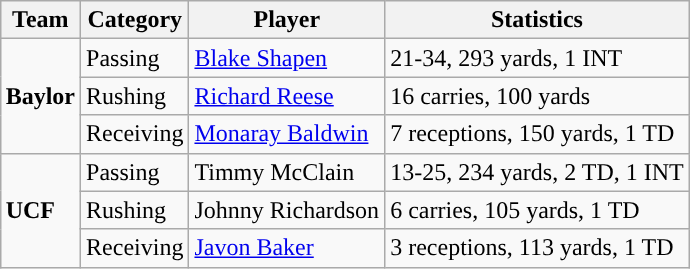<table class="wikitable" style="float: right;">
<tr>
<th>Team</th>
<th>Category</th>
<th>Player</th>
<th>Statistics</th>
</tr>
<tr>
<td rowspan=3><strong>Baylor</strong></td>
<td>Passing</td>
<td><a href='#'>Blake Shapen</a></td>
<td>21-34, 293 yards, 1 INT</td>
</tr>
<tr>
<td>Rushing</td>
<td><a href='#'>Richard Reese</a></td>
<td>16 carries, 100 yards</td>
</tr>
<tr>
<td>Receiving</td>
<td><a href='#'>Monaray Baldwin</a></td>
<td>7 receptions, 150 yards, 1 TD</td>
</tr>
<tr>
<td rowspan=3><strong>UCF</strong></td>
<td>Passing</td>
<td>Timmy McClain</td>
<td>13-25, 234 yards, 2 TD, 1 INT</td>
</tr>
<tr>
<td>Rushing</td>
<td>Johnny Richardson</td>
<td>6 carries, 105 yards, 1 TD</td>
</tr>
<tr>
<td>Receiving</td>
<td><a href='#'>Javon Baker</a></td>
<td>3 receptions, 113 yards, 1 TD</td>
</tr>
</table>
